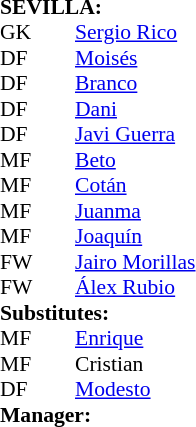<table style="font-size: 90%" cellspacing="0" cellpadding="0">
<tr>
<td colspan="4"><strong>SEVILLA:</strong></td>
</tr>
<tr>
<th width=25></th>
<th width=25></th>
</tr>
<tr>
<td>GK</td>
<td><strong> </strong></td>
<td> <a href='#'>Sergio Rico</a></td>
</tr>
<tr>
<td>DF</td>
<td><strong> </strong></td>
<td> <a href='#'>Moisés</a></td>
</tr>
<tr>
<td>DF</td>
<td><strong> </strong></td>
<td> <a href='#'>Branco</a></td>
</tr>
<tr>
<td>DF</td>
<td><strong> </strong></td>
<td> <a href='#'>Dani</a></td>
</tr>
<tr>
<td>DF</td>
<td><strong> </strong></td>
<td> <a href='#'>Javi Guerra</a></td>
</tr>
<tr>
<td>MF</td>
<td><strong> </strong></td>
<td> <a href='#'>Beto</a></td>
<td></td>
<td></td>
</tr>
<tr>
<td>MF</td>
<td><strong> </strong></td>
<td> <a href='#'>Cotán</a></td>
<td></td>
<td></td>
</tr>
<tr>
<td>MF</td>
<td><strong> </strong></td>
<td> <a href='#'>Juanma</a></td>
</tr>
<tr>
<td>MF</td>
<td><strong> </strong></td>
<td> <a href='#'>Joaquín</a></td>
</tr>
<tr>
<td>FW</td>
<td><strong> </strong></td>
<td> <a href='#'>Jairo Morillas</a></td>
<td></td>
<td></td>
</tr>
<tr>
<td>FW</td>
<td><strong> </strong></td>
<td> <a href='#'>Álex Rubio</a></td>
</tr>
<tr>
<td colspan=3><strong>Substitutes:</strong></td>
</tr>
<tr>
<td>MF</td>
<td><strong> </strong></td>
<td> <a href='#'>Enrique</a></td>
<td></td>
<td></td>
</tr>
<tr>
<td>MF</td>
<td><strong> </strong></td>
<td> Cristian</td>
<td></td>
<td></td>
</tr>
<tr>
<td>DF</td>
<td><strong> </strong></td>
<td> <a href='#'>Modesto</a></td>
<td></td>
<td></td>
</tr>
<tr>
<td colspan=3><strong>Manager:</strong></td>
</tr>
<tr>
<td colspan=4></td>
</tr>
</table>
